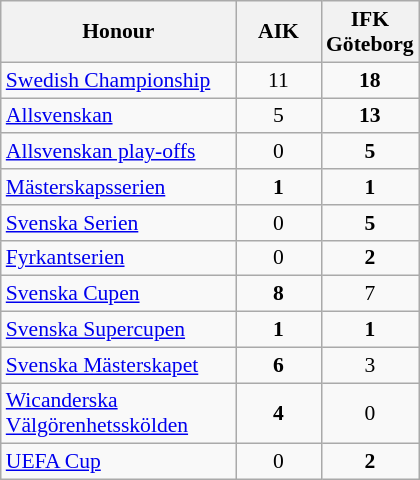<table class="wikitable" style="font-size:90%; text-align: center">
<tr>
<th width="150">Honour</th>
<th width="50">AIK</th>
<th width="50">IFK Göteborg</th>
</tr>
<tr>
<td align="left"><a href='#'>Swedish Championship</a></td>
<td>11</td>
<td><strong>18</strong></td>
</tr>
<tr>
<td align="left"><a href='#'>Allsvenskan</a></td>
<td>5</td>
<td><strong>13</strong></td>
</tr>
<tr>
<td align="left"><a href='#'>Allsvenskan play-offs</a></td>
<td>0</td>
<td><strong>5</strong></td>
</tr>
<tr>
<td align="left"><a href='#'>Mästerskapsserien</a></td>
<td><strong>1</strong></td>
<td><strong>1</strong></td>
</tr>
<tr>
<td align="left"><a href='#'>Svenska Serien</a></td>
<td>0</td>
<td><strong>5</strong></td>
</tr>
<tr>
<td align="left"><a href='#'>Fyrkantserien</a></td>
<td>0</td>
<td><strong>2</strong></td>
</tr>
<tr>
<td align="left"><a href='#'>Svenska Cupen</a></td>
<td><strong>8</strong></td>
<td>7</td>
</tr>
<tr>
<td align="left"><a href='#'>Svenska Supercupen</a></td>
<td><strong>1</strong></td>
<td><strong>1</strong></td>
</tr>
<tr>
<td align="left"><a href='#'>Svenska Mästerskapet</a></td>
<td><strong>6</strong></td>
<td>3</td>
</tr>
<tr>
<td align="left"><a href='#'>Wicanderska Välgörenhetsskölden</a></td>
<td><strong>4</strong></td>
<td>0</td>
</tr>
<tr>
<td align="left"><a href='#'>UEFA Cup</a></td>
<td>0</td>
<td><strong>2</strong></td>
</tr>
</table>
